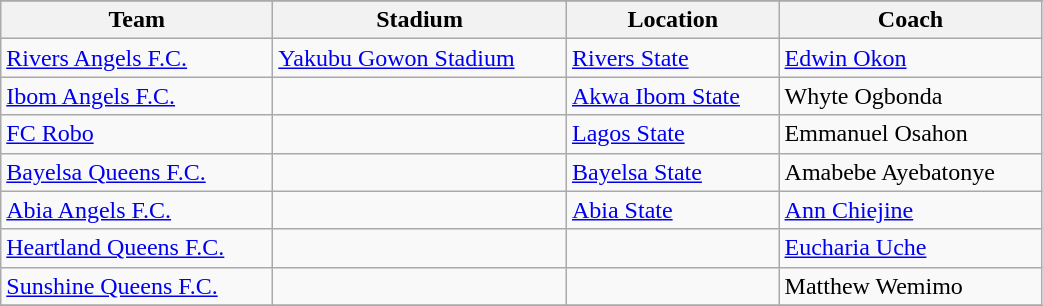<table class="wikitable sortable" style="min-width:55%">
<tr>
</tr>
<tr>
<th>Team</th>
<th>Stadium</th>
<th>Location</th>
<th>Coach</th>
</tr>
<tr>
<td><a href='#'>Rivers Angels F.C.</a></td>
<td><a href='#'>Yakubu Gowon Stadium</a></td>
<td><a href='#'>Rivers State</a></td>
<td><a href='#'>Edwin Okon</a></td>
</tr>
<tr>
<td><a href='#'>Ibom Angels F.C.</a></td>
<td></td>
<td><a href='#'>Akwa Ibom State</a></td>
<td>Whyte Ogbonda </td>
</tr>
<tr>
<td><a href='#'>FC Robo</a></td>
<td></td>
<td><a href='#'>Lagos State</a></td>
<td>Emmanuel Osahon </td>
</tr>
<tr>
<td><a href='#'>Bayelsa Queens F.C.</a></td>
<td></td>
<td><a href='#'>Bayelsa State</a></td>
<td>Amabebe Ayebatonye</td>
</tr>
<tr>
<td><a href='#'>Abia Angels F.C.</a></td>
<td></td>
<td><a href='#'>Abia State</a></td>
<td><a href='#'>Ann Chiejine</a></td>
</tr>
<tr>
<td><a href='#'>Heartland Queens F.C.</a></td>
<td></td>
<td></td>
<td><a href='#'>Eucharia Uche</a></td>
</tr>
<tr>
<td><a href='#'>Sunshine Queens F.C.</a></td>
<td></td>
<td></td>
<td>Matthew Wemimo</td>
</tr>
<tr>
</tr>
</table>
